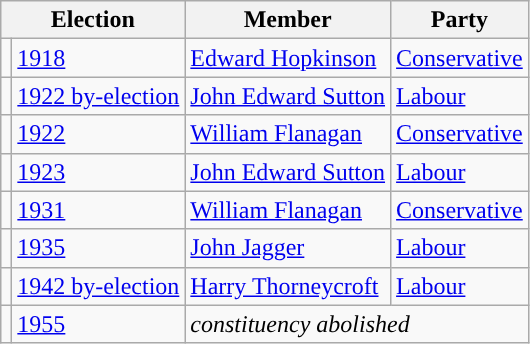<table class="wikitable">
<tr>
<th colspan="2">Election</th>
<th>Member</th>
<th>Party</th>
</tr>
<tr>
<td style="color:inherit;background-color: "></td>
<td><a href='#'>1918</a></td>
<td><a href='#'>Edward Hopkinson</a></td>
<td><a href='#'>Conservative</a></td>
</tr>
<tr>
<td style="color:inherit;background-color: "></td>
<td><a href='#'>1922 by-election</a></td>
<td><a href='#'>John Edward Sutton</a></td>
<td><a href='#'>Labour</a></td>
</tr>
<tr>
<td style="color:inherit;background-color: "></td>
<td><a href='#'>1922</a></td>
<td><a href='#'>William Flanagan</a></td>
<td><a href='#'>Conservative</a></td>
</tr>
<tr>
<td style="color:inherit;background-color: "></td>
<td><a href='#'>1923</a></td>
<td><a href='#'>John Edward Sutton</a></td>
<td><a href='#'>Labour</a></td>
</tr>
<tr>
<td style="color:inherit;background-color: "></td>
<td><a href='#'>1931</a></td>
<td><a href='#'>William Flanagan</a></td>
<td><a href='#'>Conservative</a></td>
</tr>
<tr>
<td style="color:inherit;background-color: "></td>
<td><a href='#'>1935</a></td>
<td><a href='#'>John Jagger</a></td>
<td><a href='#'>Labour</a></td>
</tr>
<tr>
<td style="color:inherit;background-color: "></td>
<td><a href='#'>1942 by-election</a></td>
<td><a href='#'>Harry Thorneycroft</a></td>
<td><a href='#'>Labour</a></td>
</tr>
<tr>
<td></td>
<td><a href='#'>1955</a></td>
<td colspan="2"><em>constituency abolished</em></td>
</tr>
</table>
